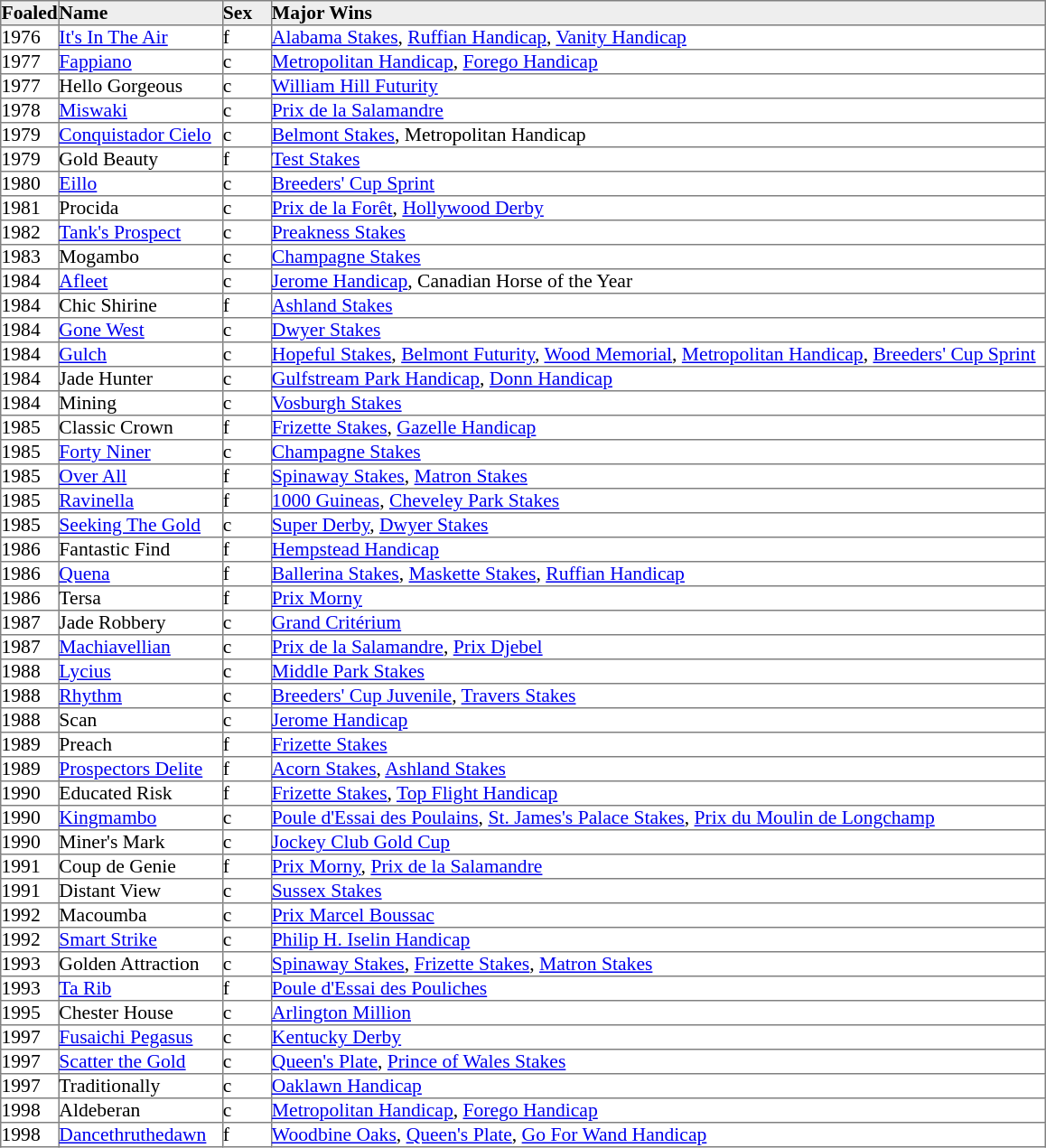<table border="1" cellpadding="0" style="border-collapse: collapse; font-size:90%">
<tr style="background:#eee;">
<td style="width:35px;"><strong>Foaled</strong></td>
<td style="width:120px;"><strong>Name</strong></td>
<td style="width:35px;"><strong>Sex</strong></td>
<td style="width:570px;"><strong>Major Wins</strong></td>
</tr>
<tr>
<td>1976</td>
<td><a href='#'>It's In The Air</a></td>
<td>f</td>
<td><a href='#'>Alabama Stakes</a>, <a href='#'>Ruffian Handicap</a>, <a href='#'>Vanity Handicap</a></td>
</tr>
<tr>
<td>1977</td>
<td><a href='#'>Fappiano</a></td>
<td>c</td>
<td><a href='#'>Metropolitan Handicap</a>, <a href='#'>Forego Handicap</a></td>
</tr>
<tr>
<td>1977</td>
<td>Hello Gorgeous</td>
<td>c</td>
<td><a href='#'>William Hill Futurity</a></td>
</tr>
<tr>
<td>1978</td>
<td><a href='#'>Miswaki</a></td>
<td>c</td>
<td><a href='#'>Prix de la Salamandre</a></td>
</tr>
<tr>
<td>1979</td>
<td><a href='#'>Conquistador Cielo</a></td>
<td>c</td>
<td><a href='#'>Belmont Stakes</a>, Metropolitan Handicap</td>
</tr>
<tr>
<td>1979</td>
<td>Gold Beauty</td>
<td>f</td>
<td><a href='#'>Test Stakes</a></td>
</tr>
<tr>
<td>1980</td>
<td><a href='#'>Eillo</a></td>
<td>c</td>
<td><a href='#'>Breeders' Cup Sprint</a></td>
</tr>
<tr>
<td>1981</td>
<td>Procida</td>
<td>c</td>
<td><a href='#'>Prix de la Forêt</a>, <a href='#'>Hollywood Derby</a></td>
</tr>
<tr>
<td>1982</td>
<td><a href='#'>Tank's Prospect</a></td>
<td>c</td>
<td><a href='#'>Preakness Stakes</a></td>
</tr>
<tr>
<td>1983</td>
<td>Mogambo</td>
<td>c</td>
<td><a href='#'>Champagne Stakes</a></td>
</tr>
<tr>
<td>1984</td>
<td><a href='#'>Afleet</a></td>
<td>c</td>
<td><a href='#'>Jerome Handicap</a>, Canadian Horse of the Year</td>
</tr>
<tr>
<td>1984</td>
<td>Chic Shirine</td>
<td>f</td>
<td><a href='#'>Ashland Stakes</a></td>
</tr>
<tr>
<td>1984</td>
<td><a href='#'>Gone West</a></td>
<td>c</td>
<td><a href='#'>Dwyer Stakes</a></td>
</tr>
<tr>
<td>1984</td>
<td><a href='#'>Gulch</a></td>
<td>c</td>
<td><a href='#'>Hopeful Stakes</a>, <a href='#'>Belmont Futurity</a>, <a href='#'>Wood Memorial</a>, <a href='#'>Metropolitan Handicap</a>, <a href='#'>Breeders' Cup Sprint</a></td>
</tr>
<tr>
<td>1984</td>
<td>Jade Hunter</td>
<td>c</td>
<td><a href='#'>Gulfstream Park Handicap</a>, <a href='#'>Donn Handicap</a></td>
</tr>
<tr>
<td>1984</td>
<td>Mining</td>
<td>c</td>
<td><a href='#'>Vosburgh Stakes</a></td>
</tr>
<tr>
<td>1985</td>
<td>Classic Crown</td>
<td>f</td>
<td><a href='#'>Frizette Stakes</a>, <a href='#'>Gazelle Handicap</a></td>
</tr>
<tr>
<td>1985</td>
<td><a href='#'>Forty Niner</a></td>
<td>c</td>
<td><a href='#'>Champagne Stakes</a></td>
</tr>
<tr>
<td>1985</td>
<td><a href='#'>Over All</a></td>
<td>f</td>
<td><a href='#'>Spinaway Stakes</a>, <a href='#'>Matron Stakes</a></td>
</tr>
<tr>
<td>1985</td>
<td><a href='#'>Ravinella</a></td>
<td>f</td>
<td><a href='#'>1000 Guineas</a>, <a href='#'>Cheveley Park Stakes</a></td>
</tr>
<tr>
<td>1985</td>
<td><a href='#'>Seeking The Gold</a></td>
<td>c</td>
<td><a href='#'>Super Derby</a>, <a href='#'>Dwyer Stakes</a></td>
</tr>
<tr>
<td>1986</td>
<td>Fantastic Find</td>
<td>f</td>
<td><a href='#'>Hempstead Handicap</a></td>
</tr>
<tr>
<td>1986</td>
<td><a href='#'>Quena</a></td>
<td>f</td>
<td><a href='#'>Ballerina Stakes</a>, <a href='#'>Maskette Stakes</a>, <a href='#'>Ruffian Handicap</a></td>
</tr>
<tr>
<td>1986</td>
<td>Tersa</td>
<td>f</td>
<td><a href='#'>Prix Morny</a></td>
</tr>
<tr>
<td>1987</td>
<td>Jade Robbery</td>
<td>c</td>
<td><a href='#'>Grand Critérium</a></td>
</tr>
<tr>
<td>1987</td>
<td><a href='#'>Machiavellian</a></td>
<td>c</td>
<td><a href='#'>Prix de la Salamandre</a>, <a href='#'>Prix Djebel</a></td>
</tr>
<tr>
<td>1988</td>
<td><a href='#'>Lycius</a></td>
<td>c</td>
<td><a href='#'>Middle Park Stakes</a></td>
</tr>
<tr>
<td>1988</td>
<td><a href='#'>Rhythm</a></td>
<td>c</td>
<td><a href='#'>Breeders' Cup Juvenile</a>, <a href='#'>Travers Stakes</a></td>
</tr>
<tr>
<td>1988</td>
<td>Scan</td>
<td>c</td>
<td><a href='#'>Jerome Handicap</a></td>
</tr>
<tr>
<td>1989</td>
<td>Preach</td>
<td>f</td>
<td><a href='#'>Frizette Stakes</a></td>
</tr>
<tr>
<td>1989</td>
<td><a href='#'>Prospectors Delite</a></td>
<td>f</td>
<td><a href='#'>Acorn Stakes</a>, <a href='#'>Ashland Stakes</a></td>
</tr>
<tr>
<td>1990</td>
<td>Educated Risk</td>
<td>f</td>
<td><a href='#'>Frizette Stakes</a>, <a href='#'>Top Flight Handicap</a></td>
</tr>
<tr>
<td>1990</td>
<td><a href='#'>Kingmambo</a></td>
<td>c</td>
<td><a href='#'>Poule d'Essai des Poulains</a>, <a href='#'>St. James's Palace Stakes</a>, <a href='#'>Prix du Moulin de Longchamp</a></td>
</tr>
<tr>
<td>1990</td>
<td>Miner's Mark</td>
<td>c</td>
<td><a href='#'>Jockey Club Gold Cup</a></td>
</tr>
<tr>
<td>1991</td>
<td>Coup de Genie</td>
<td>f</td>
<td><a href='#'>Prix Morny</a>, <a href='#'>Prix de la Salamandre</a></td>
</tr>
<tr>
<td>1991</td>
<td>Distant View</td>
<td>c</td>
<td><a href='#'>Sussex Stakes</a></td>
</tr>
<tr>
<td>1992</td>
<td>Macoumba</td>
<td>c</td>
<td><a href='#'>Prix Marcel Boussac</a></td>
</tr>
<tr>
<td>1992</td>
<td><a href='#'>Smart Strike</a></td>
<td>c</td>
<td><a href='#'>Philip H. Iselin Handicap</a></td>
</tr>
<tr>
<td>1993</td>
<td>Golden Attraction</td>
<td>c</td>
<td><a href='#'>Spinaway Stakes</a>, <a href='#'>Frizette Stakes</a>, <a href='#'>Matron Stakes</a></td>
</tr>
<tr>
<td>1993</td>
<td><a href='#'>Ta Rib</a></td>
<td>f</td>
<td><a href='#'>Poule d'Essai des Pouliches</a></td>
</tr>
<tr>
<td>1995</td>
<td>Chester House</td>
<td>c</td>
<td><a href='#'>Arlington Million</a></td>
</tr>
<tr>
<td>1997</td>
<td><a href='#'>Fusaichi Pegasus</a></td>
<td>c</td>
<td><a href='#'>Kentucky Derby</a></td>
</tr>
<tr>
<td>1997</td>
<td><a href='#'>Scatter the Gold</a></td>
<td>c</td>
<td><a href='#'>Queen's Plate</a>, <a href='#'>Prince of Wales Stakes</a></td>
</tr>
<tr>
<td>1997</td>
<td>Traditionally</td>
<td>c</td>
<td><a href='#'>Oaklawn Handicap</a></td>
</tr>
<tr>
<td>1998</td>
<td>Aldeberan</td>
<td>c</td>
<td><a href='#'>Metropolitan Handicap</a>, <a href='#'>Forego Handicap</a></td>
</tr>
<tr>
<td>1998</td>
<td><a href='#'>Dancethruthedawn</a></td>
<td>f</td>
<td><a href='#'>Woodbine Oaks</a>, <a href='#'>Queen's Plate</a>, <a href='#'>Go For Wand Handicap</a></td>
</tr>
</table>
